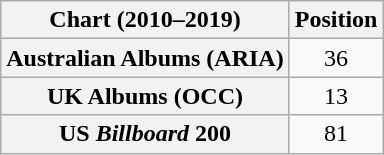<table class="wikitable plainrowheaders" style="text-align:center">
<tr>
<th scope="col">Chart (2010–2019)</th>
<th scope="col">Position</th>
</tr>
<tr>
<th scope="row">Australian Albums (ARIA)</th>
<td>36</td>
</tr>
<tr>
<th scope="row">UK Albums (OCC)</th>
<td>13</td>
</tr>
<tr>
<th scope="row">US <em>Billboard</em> 200</th>
<td>81</td>
</tr>
</table>
